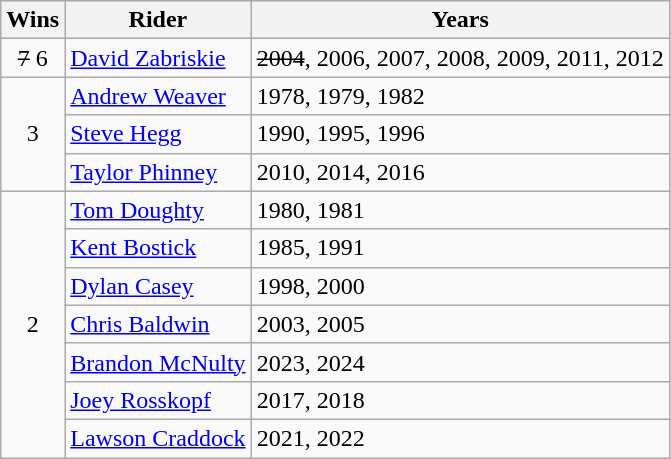<table class="wikitable">
<tr>
<th>Wins</th>
<th>Rider</th>
<th>Years</th>
</tr>
<tr>
<td align="center"><del>7</del> 6</td>
<td><a href='#'>David Zabriskie</a></td>
<td><del>2004</del>, 2006, 2007, 2008, 2009, 2011, 2012</td>
</tr>
<tr>
<td align="center" rowspan="3">3</td>
<td><a href='#'>Andrew Weaver</a></td>
<td>1978, 1979, 1982</td>
</tr>
<tr>
<td><a href='#'>Steve Hegg</a></td>
<td>1990, 1995, 1996</td>
</tr>
<tr>
<td><a href='#'>Taylor Phinney</a></td>
<td>2010, 2014, 2016</td>
</tr>
<tr>
<td align="center" rowspan="7">2</td>
<td><a href='#'>Tom Doughty</a></td>
<td>1980, 1981</td>
</tr>
<tr>
<td><a href='#'>Kent Bostick</a></td>
<td>1985, 1991</td>
</tr>
<tr>
<td><a href='#'>Dylan Casey</a></td>
<td>1998, 2000</td>
</tr>
<tr>
<td><a href='#'>Chris Baldwin</a></td>
<td>2003, 2005</td>
</tr>
<tr>
<td><a href='#'>Brandon McNulty</a></td>
<td>2023, 2024</td>
</tr>
<tr>
<td><a href='#'>Joey Rosskopf</a></td>
<td>2017, 2018</td>
</tr>
<tr>
<td><a href='#'>Lawson Craddock</a></td>
<td>2021, 2022</td>
</tr>
</table>
